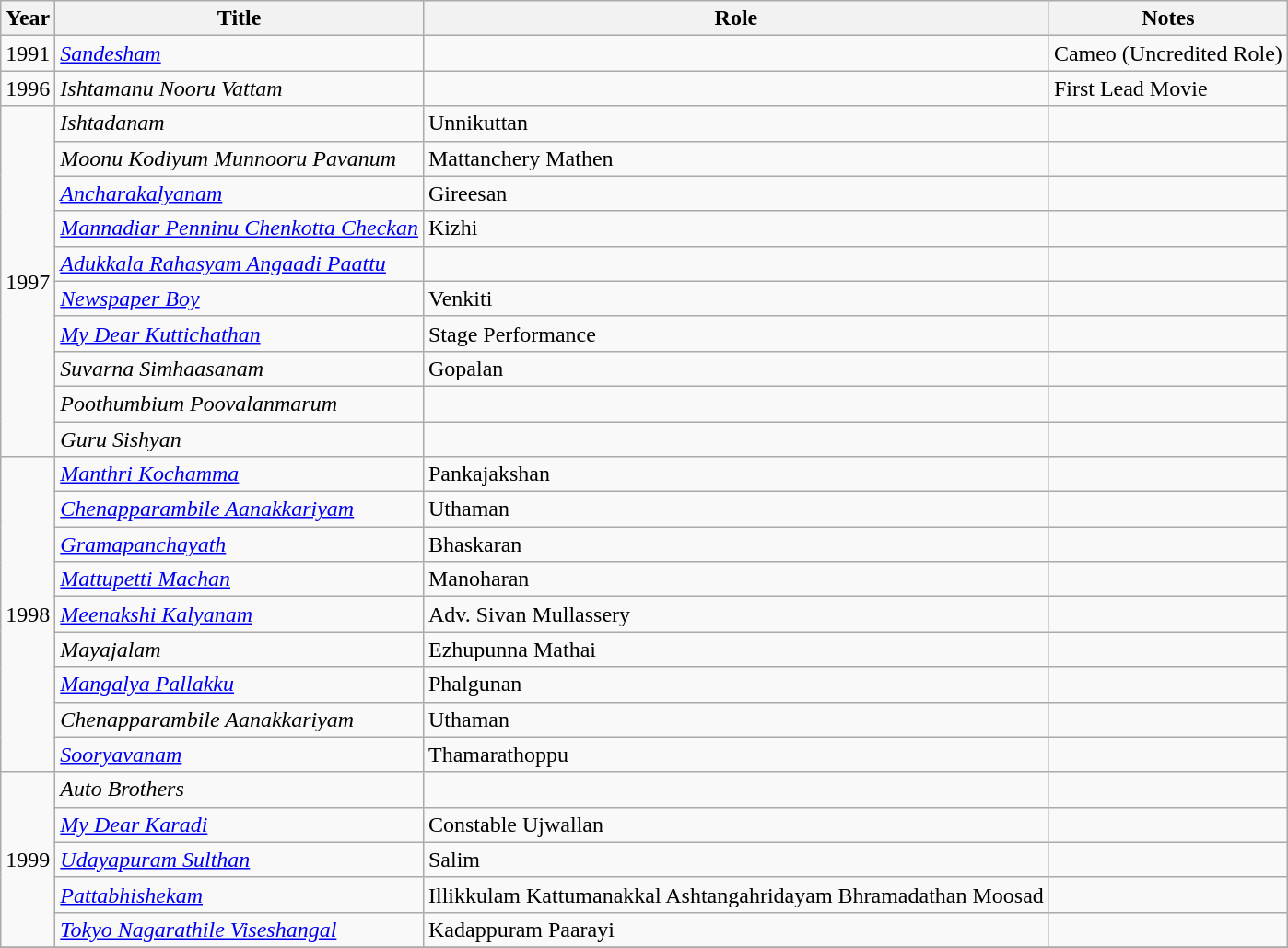<table class="wikitable sortable">
<tr>
<th>Year</th>
<th>Title</th>
<th>Role</th>
<th class="unsortable">Notes</th>
</tr>
<tr>
<td>1991</td>
<td><em><a href='#'>Sandesham</a></em></td>
<td></td>
<td>Cameo (Uncredited Role)</td>
</tr>
<tr>
<td>1996</td>
<td><em>Ishtamanu Nooru Vattam</em></td>
<td></td>
<td>First Lead Movie</td>
</tr>
<tr>
<td rowspan=10>1997</td>
<td><em>Ishtadanam</em></td>
<td>Unnikuttan</td>
<td></td>
</tr>
<tr>
<td><em>Moonu Kodiyum Munnooru Pavanum</em></td>
<td>Mattanchery Mathen</td>
<td></td>
</tr>
<tr>
<td><em><a href='#'>Ancharakalyanam</a></em></td>
<td>Gireesan</td>
<td></td>
</tr>
<tr>
<td><em><a href='#'>Mannadiar Penninu Chenkotta Checkan</a></em></td>
<td>Kizhi</td>
<td></td>
</tr>
<tr>
<td><em><a href='#'>Adukkala Rahasyam Angaadi Paattu</a></em></td>
<td></td>
<td></td>
</tr>
<tr>
<td><em><a href='#'>Newspaper Boy</a></em></td>
<td>Venkiti</td>
<td></td>
</tr>
<tr>
<td><em><a href='#'>My Dear Kuttichathan</a></em></td>
<td>Stage Performance</td>
<td></td>
</tr>
<tr>
<td><em>Suvarna Simhaasanam</em></td>
<td>Gopalan</td>
<td></td>
</tr>
<tr>
<td><em>Poothumbium Poovalanmarum</em></td>
<td></td>
<td></td>
</tr>
<tr>
<td><em>Guru Sishyan</em></td>
<td></td>
<td></td>
</tr>
<tr>
<td rowspan=9>1998</td>
<td><em><a href='#'>Manthri Kochamma</a></em></td>
<td>Pankajakshan</td>
<td></td>
</tr>
<tr>
<td><em><a href='#'>Chenapparambile Aanakkariyam</a></em></td>
<td>Uthaman</td>
<td></td>
</tr>
<tr>
<td><em><a href='#'>Gramapanchayath</a></em></td>
<td>Bhaskaran</td>
<td></td>
</tr>
<tr>
<td><em><a href='#'>Mattupetti Machan</a></em></td>
<td>Manoharan</td>
<td></td>
</tr>
<tr>
<td><em><a href='#'>Meenakshi Kalyanam</a></em></td>
<td>Adv. Sivan Mullassery</td>
<td></td>
</tr>
<tr>
<td><em>Mayajalam</em></td>
<td>Ezhupunna Mathai</td>
<td></td>
</tr>
<tr>
<td><em><a href='#'>Mangalya Pallakku</a></em></td>
<td>Phalgunan</td>
<td></td>
</tr>
<tr>
<td><em>Chenapparambile Aanakkariyam</em></td>
<td>Uthaman</td>
<td></td>
</tr>
<tr>
<td><em><a href='#'>Sooryavanam</a></em></td>
<td>Thamarathoppu</td>
<td></td>
</tr>
<tr>
<td rowspan=5>1999</td>
<td><em>Auto Brothers</em></td>
<td></td>
<td></td>
</tr>
<tr>
<td><em><a href='#'>My Dear Karadi</a></em></td>
<td>Constable Ujwallan</td>
<td></td>
</tr>
<tr>
<td><em><a href='#'>Udayapuram Sulthan</a></em></td>
<td>Salim</td>
<td></td>
</tr>
<tr>
<td><em><a href='#'>Pattabhishekam</a></em></td>
<td>Illikkulam Kattumanakkal Ashtangahridayam Bhramadathan Moosad</td>
<td></td>
</tr>
<tr>
<td><em><a href='#'>Tokyo Nagarathile Viseshangal</a></em></td>
<td>Kadappuram Paarayi</td>
<td></td>
</tr>
<tr>
</tr>
</table>
